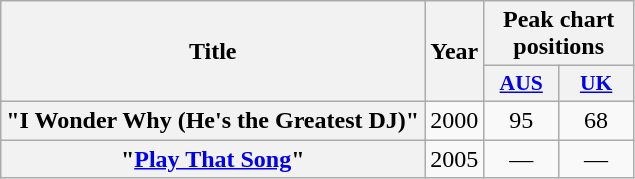<table class="wikitable plainrowheaders" style="text-align:center;">
<tr>
<th scope="col" rowspan="2">Title</th>
<th scope="col" rowspan="2">Year</th>
<th scope="col" colspan="2">Peak chart positions</th>
</tr>
<tr>
<th scope="col" style="width:3em;font-size:90%;"><a href='#'>AUS</a><br></th>
<th scope="col" style="width:3em;font-size:90%;"><a href='#'>UK</a><br></th>
</tr>
<tr>
<th scope="row">"I Wonder Why (He's the Greatest DJ)"<br></th>
<td>2000</td>
<td>95</td>
<td>68</td>
</tr>
<tr>
<th scope="row">"<a href='#'>Play That Song</a>"<br></th>
<td>2005</td>
<td>—</td>
<td>—</td>
</tr>
</table>
